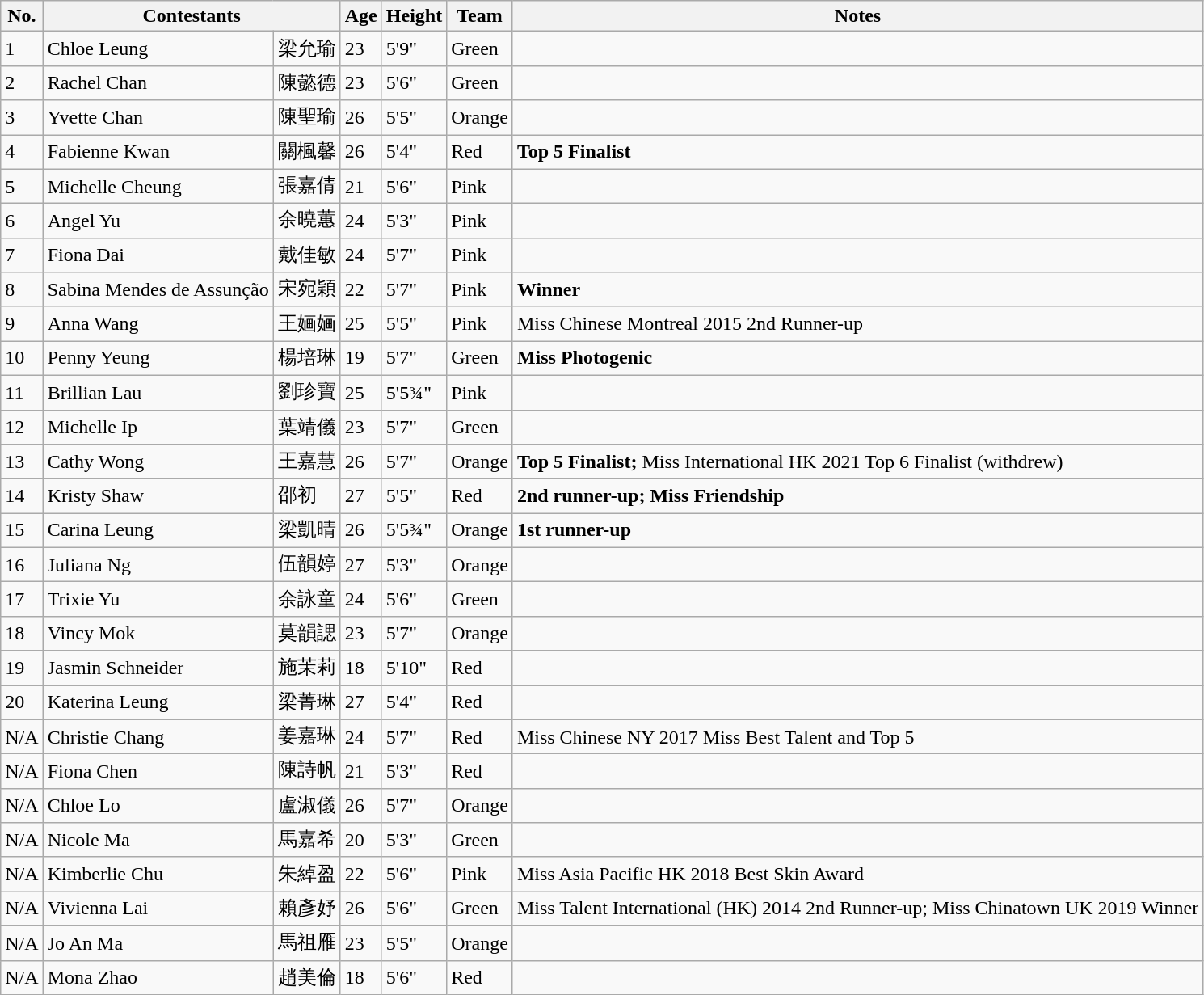<table class="sortable wikitable">
<tr>
<th>No.</th>
<th colspan="2">Contestants</th>
<th>Age</th>
<th>Height</th>
<th>Team</th>
<th>Notes</th>
</tr>
<tr>
<td>1</td>
<td>Chloe Leung</td>
<td>梁允瑜</td>
<td>23</td>
<td>5'9"</td>
<td>Green</td>
<td></td>
</tr>
<tr>
<td>2</td>
<td>Rachel Chan</td>
<td>陳懿德</td>
<td>23</td>
<td>5'6"</td>
<td>Green</td>
<td></td>
</tr>
<tr>
<td>3</td>
<td>Yvette Chan</td>
<td>陳聖瑜</td>
<td>26</td>
<td>5'5"</td>
<td>Orange</td>
<td></td>
</tr>
<tr>
<td>4</td>
<td>Fabienne Kwan</td>
<td>關楓馨</td>
<td>26</td>
<td>5'4"</td>
<td>Red</td>
<td><strong>Top 5 Finalist</strong></td>
</tr>
<tr>
<td>5</td>
<td>Michelle Cheung</td>
<td>張嘉倩</td>
<td>21</td>
<td>5'6"</td>
<td>Pink</td>
<td></td>
</tr>
<tr>
<td>6</td>
<td>Angel Yu</td>
<td>余曉蕙</td>
<td>24</td>
<td>5'3"</td>
<td>Pink</td>
<td></td>
</tr>
<tr>
<td>7</td>
<td>Fiona Dai</td>
<td>戴佳敏</td>
<td>24</td>
<td>5'7"</td>
<td>Pink</td>
<td></td>
</tr>
<tr>
<td>8</td>
<td>Sabina Mendes de Assunção</td>
<td>宋宛穎</td>
<td>22</td>
<td>5'7"</td>
<td>Pink</td>
<td><strong>Winner</strong></td>
</tr>
<tr>
<td>9</td>
<td>Anna Wang</td>
<td>王婳婳</td>
<td>25</td>
<td>5'5"</td>
<td>Pink</td>
<td>Miss Chinese Montreal 2015 2nd Runner-up</td>
</tr>
<tr>
<td>10</td>
<td>Penny Yeung</td>
<td>楊培琳</td>
<td>19</td>
<td>5'7"</td>
<td>Green</td>
<td><strong>Miss Photogenic</strong></td>
</tr>
<tr>
<td>11</td>
<td>Brillian Lau</td>
<td>劉珍寶</td>
<td>25</td>
<td>5'5¾"</td>
<td>Pink</td>
<td></td>
</tr>
<tr>
<td>12</td>
<td>Michelle Ip</td>
<td>葉靖儀</td>
<td>23</td>
<td>5'7"</td>
<td>Green</td>
<td></td>
</tr>
<tr>
<td>13</td>
<td>Cathy Wong</td>
<td>王嘉慧</td>
<td>26</td>
<td>5'7"</td>
<td>Orange</td>
<td><strong>Top 5 Finalist;</strong> Miss International HK 2021 Top 6 Finalist (withdrew)</td>
</tr>
<tr>
<td>14</td>
<td>Kristy Shaw</td>
<td>邵初</td>
<td>27</td>
<td>5'5"</td>
<td>Red</td>
<td><strong>2nd runner-up; Miss Friendship</strong></td>
</tr>
<tr>
<td>15</td>
<td>Carina Leung</td>
<td>梁凱晴</td>
<td>26</td>
<td>5'5¾"</td>
<td>Orange</td>
<td><strong>1st runner-up</strong></td>
</tr>
<tr>
<td>16</td>
<td>Juliana Ng</td>
<td>伍韻婷</td>
<td>27</td>
<td>5'3"</td>
<td>Orange</td>
<td></td>
</tr>
<tr>
<td>17</td>
<td>Trixie Yu</td>
<td>余詠童</td>
<td>24</td>
<td>5'6"</td>
<td>Green</td>
<td></td>
</tr>
<tr>
<td>18</td>
<td>Vincy Mok</td>
<td>莫韻諰</td>
<td>23</td>
<td>5'7"</td>
<td>Orange</td>
<td></td>
</tr>
<tr>
<td>19</td>
<td>Jasmin Schneider</td>
<td>施茉莉</td>
<td>18</td>
<td>5'10"</td>
<td>Red</td>
<td></td>
</tr>
<tr>
<td>20</td>
<td>Katerina Leung</td>
<td>梁菁琳</td>
<td>27</td>
<td>5'4"</td>
<td>Red</td>
<td></td>
</tr>
<tr>
<td>N/A</td>
<td>Christie Chang</td>
<td>姜嘉琳</td>
<td>24</td>
<td>5'7"</td>
<td>Red</td>
<td>Miss Chinese NY 2017 Miss Best Talent and Top 5</td>
</tr>
<tr>
<td>N/A</td>
<td>Fiona Chen</td>
<td>陳詩帆</td>
<td>21</td>
<td>5'3"</td>
<td>Red</td>
<td></td>
</tr>
<tr>
<td>N/A</td>
<td>Chloe Lo</td>
<td>盧淑儀</td>
<td>26</td>
<td>5'7"</td>
<td>Orange</td>
<td></td>
</tr>
<tr>
<td>N/A</td>
<td>Nicole Ma</td>
<td>馬嘉希</td>
<td>20</td>
<td>5'3"</td>
<td>Green</td>
<td></td>
</tr>
<tr>
<td>N/A</td>
<td>Kimberlie Chu</td>
<td>朱綽盈</td>
<td>22</td>
<td>5'6"</td>
<td>Pink</td>
<td>Miss Asia Pacific HK 2018 Best Skin Award</td>
</tr>
<tr>
<td>N/A</td>
<td>Vivienna Lai</td>
<td>賴彥妤</td>
<td>26</td>
<td>5'6"</td>
<td>Green</td>
<td>Miss Talent International (HK) 2014 2nd Runner-up; Miss Chinatown UK 2019 Winner</td>
</tr>
<tr>
<td>N/A</td>
<td>Jo An Ma</td>
<td>馬祖雁</td>
<td>23</td>
<td>5'5"</td>
<td>Orange</td>
<td></td>
</tr>
<tr>
<td>N/A</td>
<td>Mona Zhao</td>
<td>趙美倫</td>
<td>18</td>
<td>5'6"</td>
<td>Red</td>
<td></td>
</tr>
</table>
